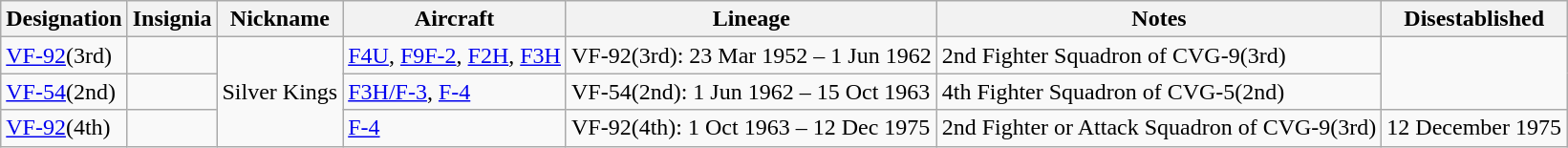<table class="wikitable">
<tr>
<th>Designation</th>
<th>Insignia</th>
<th>Nickname</th>
<th>Aircraft</th>
<th>Lineage</th>
<th>Notes</th>
<th>Disestablished</th>
</tr>
<tr>
<td><a href='#'>VF-92</a>(3rd)</td>
<td></td>
<td Rowspan="3">Silver Kings</td>
<td><a href='#'>F4U</a>, <a href='#'>F9F-2</a>, <a href='#'>F2H</a>, <a href='#'>F3H</a></td>
<td>VF-92(3rd): 23 Mar 1952 – 1 Jun 1962</td>
<td>2nd Fighter Squadron of CVG-9(3rd)</td>
</tr>
<tr>
<td><a href='#'>VF-54</a>(2nd)</td>
<td></td>
<td><a href='#'>F3H/F-3</a>, <a href='#'>F-4</a></td>
<td style="white-space: nowrap;">VF-54(2nd): 1 Jun 1962 – 15 Oct 1963</td>
<td>4th Fighter Squadron of CVG-5(2nd)</td>
</tr>
<tr>
<td><a href='#'>VF-92</a>(4th)</td>
<td></td>
<td><a href='#'>F-4</a></td>
<td>VF-92(4th): 1 Oct 1963 – 12 Dec 1975</td>
<td>2nd Fighter or Attack Squadron of CVG-9(3rd)</td>
<td>12 December 1975</td>
</tr>
</table>
